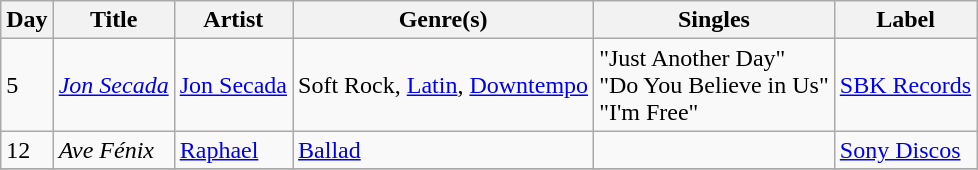<table class="wikitable sortable" style="text-align: left;">
<tr>
<th>Day</th>
<th>Title</th>
<th>Artist</th>
<th>Genre(s)</th>
<th>Singles</th>
<th>Label</th>
</tr>
<tr>
<td>5</td>
<td><em><a href='#'>Jon Secada</a></em></td>
<td><a href='#'>Jon Secada</a></td>
<td>Soft Rock, <a href='#'>Latin</a>, <a href='#'>Downtempo</a></td>
<td>"Just Another Day"<br>"Do You Believe in Us"<br>"I'm Free"</td>
<td><a href='#'>SBK Records</a></td>
</tr>
<tr>
<td>12</td>
<td><em>Ave Fénix</em></td>
<td><a href='#'>Raphael</a></td>
<td><a href='#'>Ballad</a></td>
<td></td>
<td><a href='#'>Sony Discos</a></td>
</tr>
<tr>
</tr>
</table>
